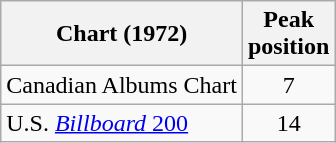<table class="wikitable sortable plainrowheaders">
<tr>
<th>Chart (1972)</th>
<th>Peak<br>position</th>
</tr>
<tr>
<td>Canadian Albums Chart</td>
<td align="center">7</td>
</tr>
<tr>
<td>U.S. <a href='#'><em>Billboard</em> 200</a></td>
<td style="text-align:center;">14</td>
</tr>
</table>
